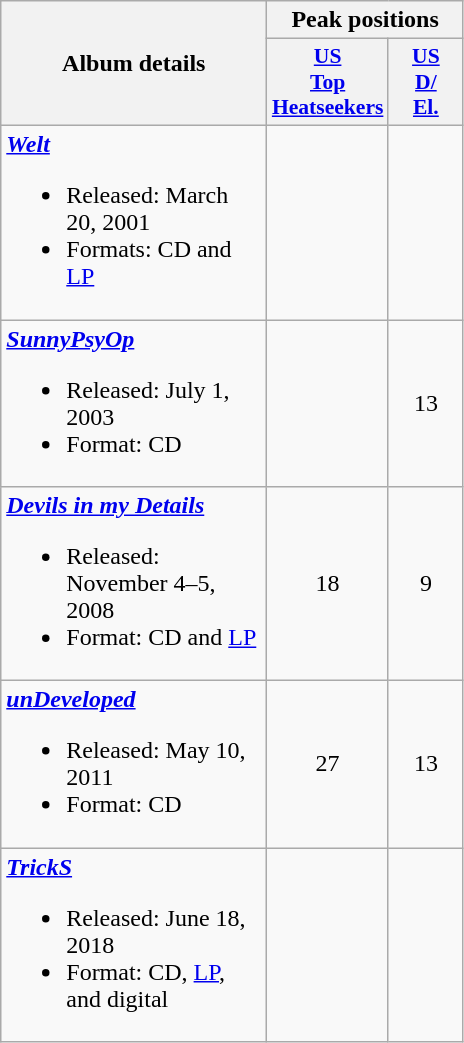<table class="wikitable">
<tr>
<th align="center" rowspan="2" width="170">Album details</th>
<th align="center" colspan="2" width="20">Peak positions</th>
</tr>
<tr>
<th scope="col" style="width:3em;font-size:90%;"><a href='#'>US <br>Top <br>Heatseekers</a></th>
<th scope="col" style="width:3em;font-size:90%;"><a href='#'>US <br>D/<br>El.</a></th>
</tr>
<tr>
<td align="left"><strong><em><a href='#'>Welt</a></em></strong><br><ul><li>Released: March 20, 2001</li><li>Formats: CD and <a href='#'>LP</a></li></ul></td>
<td align="center"></td>
<td align="center"></td>
</tr>
<tr>
<td align="left"><strong><em><a href='#'>SunnyPsyOp</a></em></strong><br><ul><li>Released: July 1, 2003</li><li>Format: CD</li></ul></td>
<td align="center"></td>
<td align="center">13</td>
</tr>
<tr>
<td align="left"><strong><em><a href='#'>Devils in my Details</a></em></strong><br><ul><li>Released: November 4–5, 2008</li><li>Format: CD and <a href='#'>LP</a></li></ul></td>
<td align="center">18</td>
<td align="center">9</td>
</tr>
<tr>
<td align="left"><strong><em><a href='#'>unDeveloped</a></em></strong><br><ul><li>Released: May 10, 2011</li><li>Format: CD</li></ul></td>
<td align="center">27</td>
<td align="center">13</td>
</tr>
<tr>
<td align="left"><strong><em><a href='#'>TrickS</a></em></strong><br><ul><li>Released: June 18, 2018</li><li>Format: CD, <a href='#'>LP</a>, and digital</li></ul></td>
<td align="center"></td>
<td align="center"></td>
</tr>
</table>
